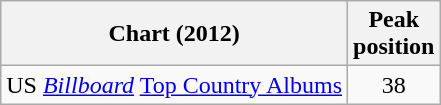<table class="wikitable sortable">
<tr>
<th>Chart (2012)</th>
<th>Peak<br>position</th>
</tr>
<tr>
<td>US <em><a href='#'>Billboard</a></em> <a href='#'>Top Country Albums</a></td>
<td align="center">38</td>
</tr>
</table>
